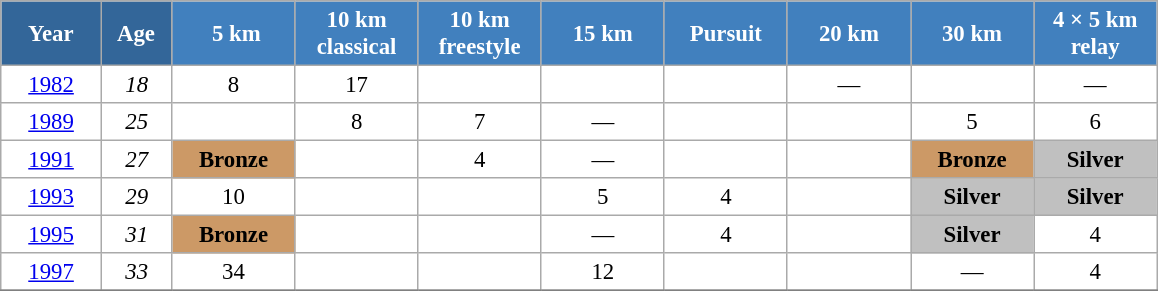<table class="wikitable" style="font-size:95%; text-align:center; border:grey solid 1px; border-collapse:collapse; background:#ffffff;">
<tr>
<th style="background-color:#369; color:white; width:60px;"> Year </th>
<th style="background-color:#369; color:white; width:40px;"> Age </th>
<th style="background-color:#4180be; color:white; width:75px;"> 5 km</th>
<th style="background-color:#4180be; color:white; width:75px;"> 10 km <br> classical </th>
<th style="background-color:#4180be; color:white; width:75px;"> 10 km <br> freestyle </th>
<th style="background-color:#4180be; color:white; width:75px;"> 15 km </th>
<th style="background-color:#4180be; color:white; width:75px;"> Pursuit </th>
<th style="background-color:#4180be; color:white; width:75px;"> 20 km </th>
<th style="background-color:#4180be; color:white; width:75px;"> 30 km </th>
<th style="background-color:#4180be; color:white; width:75px;"> 4 × 5 km <br> relay </th>
</tr>
<tr>
<td><a href='#'>1982</a></td>
<td><em>18</em></td>
<td>8</td>
<td>17</td>
<td></td>
<td></td>
<td></td>
<td>—</td>
<td></td>
<td>—</td>
</tr>
<tr>
<td><a href='#'>1989</a></td>
<td><em>25</em></td>
<td></td>
<td>8</td>
<td>7</td>
<td>—</td>
<td></td>
<td></td>
<td>5</td>
<td>6</td>
</tr>
<tr>
<td><a href='#'>1991</a></td>
<td><em>27</em></td>
<td bgcolor="cc9966"><strong>Bronze</strong></td>
<td></td>
<td>4</td>
<td>—</td>
<td></td>
<td></td>
<td bgcolor="cc9966"><strong>Bronze</strong></td>
<td style="background:silver;"><strong>Silver</strong></td>
</tr>
<tr>
<td><a href='#'>1993</a></td>
<td><em>29</em></td>
<td>10</td>
<td></td>
<td></td>
<td>5</td>
<td>4</td>
<td></td>
<td style="background:silver;"><strong>Silver</strong></td>
<td style="background:silver;"><strong>Silver</strong></td>
</tr>
<tr>
<td><a href='#'>1995</a></td>
<td><em>31</em></td>
<td bgcolor="cc9966"><strong>Bronze</strong></td>
<td></td>
<td></td>
<td>—</td>
<td>4</td>
<td></td>
<td style="background:silver;"><strong>Silver</strong></td>
<td>4</td>
</tr>
<tr>
<td><a href='#'>1997</a></td>
<td><em>33</em></td>
<td>34</td>
<td></td>
<td></td>
<td>12</td>
<td></td>
<td></td>
<td>—</td>
<td>4</td>
</tr>
<tr>
</tr>
</table>
